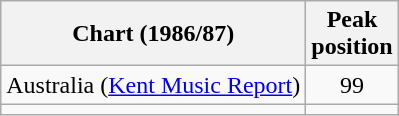<table class="wikitable sortable">
<tr>
<th>Chart (1986/87)</th>
<th>Peak<br>position</th>
</tr>
<tr>
<td>Australia (<a href='#'>Kent Music Report</a>)</td>
<td align="center">99</td>
</tr>
<tr>
<td></td>
</tr>
</table>
